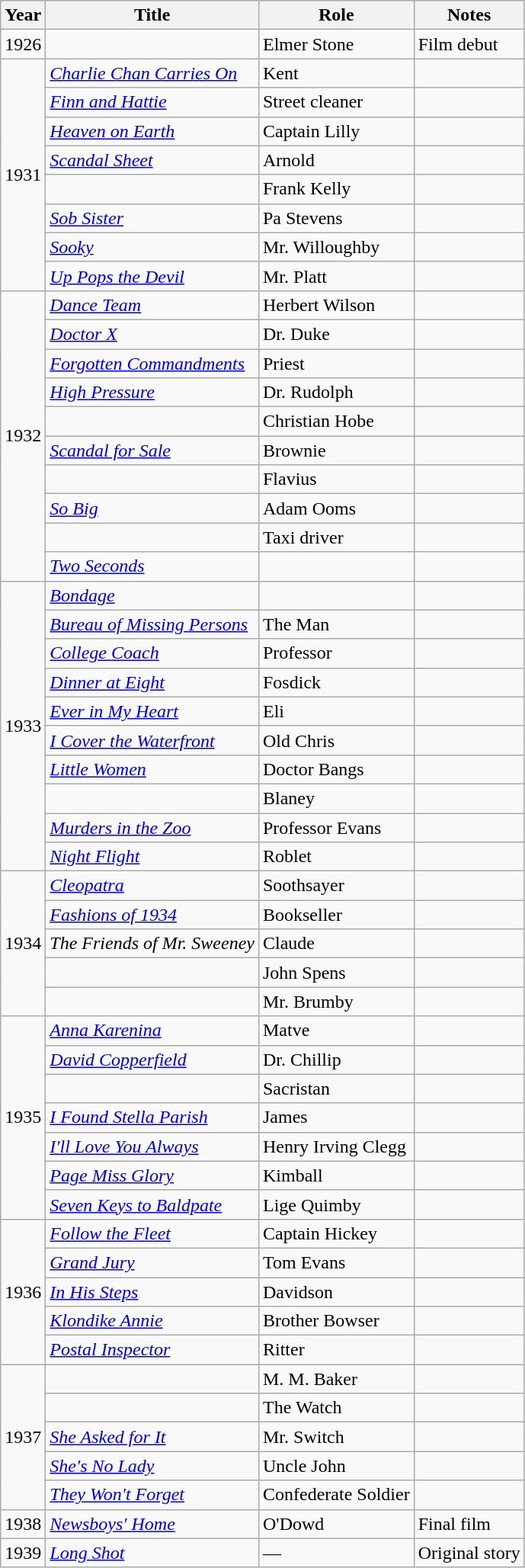<table class="wikitable sortable">
<tr>
<th>Year</th>
<th>Title</th>
<th>Role</th>
<th class="unsortable">Notes</th>
</tr>
<tr>
<td>1926</td>
<td><em></em></td>
<td>Elmer Stone</td>
<td>Film debut </td>
</tr>
<tr>
<td rowspan=8>1931</td>
<td><em><a href='#'>Charlie Chan Carries On</a></em></td>
<td>Kent</td>
<td></td>
</tr>
<tr>
<td><em><a href='#'>Finn and Hattie</a></em></td>
<td>Street cleaner</td>
<td></td>
</tr>
<tr>
<td><em><a href='#'>Heaven on Earth</a></em></td>
<td>Captain Lilly</td>
<td></td>
</tr>
<tr>
<td><em><a href='#'>Scandal Sheet</a></em></td>
<td>Arnold</td>
<td></td>
</tr>
<tr>
<td><em></em></td>
<td>Frank Kelly</td>
<td></td>
</tr>
<tr>
<td><em><a href='#'>Sob Sister</a></em></td>
<td>Pa Stevens</td>
<td></td>
</tr>
<tr>
<td><em><a href='#'>Sooky</a></em></td>
<td>Mr. Willoughby</td>
<td></td>
</tr>
<tr>
<td><em><a href='#'>Up Pops the Devil</a></em></td>
<td>Mr. Platt</td>
<td></td>
</tr>
<tr>
<td rowspan=10>1932</td>
<td><em><a href='#'>Dance Team</a></em></td>
<td>Herbert Wilson</td>
<td></td>
</tr>
<tr>
<td><em><a href='#'>Doctor X</a></em></td>
<td>Dr. Duke</td>
<td></td>
</tr>
<tr>
<td><em><a href='#'>Forgotten Commandments</a></em></td>
<td>Priest</td>
<td></td>
</tr>
<tr>
<td><em><a href='#'>High Pressure</a></em></td>
<td>Dr. Rudolph</td>
<td></td>
</tr>
<tr>
<td><em></em></td>
<td>Christian Hobe</td>
<td></td>
</tr>
<tr>
<td><em><a href='#'>Scandal for Sale</a></em></td>
<td>Brownie</td>
<td></td>
</tr>
<tr>
<td><em></em></td>
<td>Flavius</td>
<td></td>
</tr>
<tr>
<td><em><a href='#'>So Big</a></em></td>
<td>Adam Ooms</td>
<td></td>
</tr>
<tr>
<td><em></em></td>
<td>Taxi driver</td>
<td></td>
</tr>
<tr>
<td><em><a href='#'>Two Seconds</a></em></td>
<td></td>
<td></td>
</tr>
<tr>
<td rowspan=10>1933</td>
<td><em><a href='#'>Bondage</a></em></td>
<td></td>
<td></td>
</tr>
<tr>
<td><em><a href='#'>Bureau of Missing Persons</a></em></td>
<td>The Man</td>
<td></td>
</tr>
<tr>
<td><em><a href='#'>College Coach</a></em></td>
<td>Professor</td>
<td></td>
</tr>
<tr>
<td><em><a href='#'>Dinner at Eight</a></em></td>
<td>Fosdick</td>
<td></td>
</tr>
<tr>
<td><em><a href='#'>Ever in My Heart</a></em></td>
<td>Eli</td>
<td></td>
</tr>
<tr>
<td><em><a href='#'>I Cover the Waterfront</a></em></td>
<td>Old Chris</td>
<td></td>
</tr>
<tr>
<td><em><a href='#'>Little Women</a></em></td>
<td>Doctor Bangs</td>
<td></td>
</tr>
<tr>
<td><em></em></td>
<td>Blaney</td>
<td></td>
</tr>
<tr>
<td><em><a href='#'>Murders in the Zoo</a></em></td>
<td>Professor Evans</td>
<td></td>
</tr>
<tr>
<td><em><a href='#'>Night Flight</a></em></td>
<td>Roblet</td>
<td></td>
</tr>
<tr>
<td rowspan=5>1934</td>
<td><em><a href='#'>Cleopatra</a></em></td>
<td>Soothsayer</td>
<td></td>
</tr>
<tr>
<td><em><a href='#'>Fashions of 1934</a></em></td>
<td>Bookseller</td>
<td></td>
</tr>
<tr>
<td><em>The Friends of Mr. Sweeney</em></td>
<td>Claude</td>
<td></td>
</tr>
<tr>
<td><em></em></td>
<td>John Spens</td>
<td></td>
</tr>
<tr>
<td><em></em></td>
<td>Mr. Brumby</td>
<td></td>
</tr>
<tr>
<td rowspan=7>1935</td>
<td><em><a href='#'>Anna Karenina</a></em></td>
<td>Matve</td>
<td></td>
</tr>
<tr>
<td><em><a href='#'>David Copperfield</a></em></td>
<td>Dr. Chillip</td>
<td></td>
</tr>
<tr>
<td><em></em></td>
<td>Sacristan</td>
<td></td>
</tr>
<tr>
<td><em><a href='#'>I Found Stella Parish</a></em></td>
<td>James</td>
<td></td>
</tr>
<tr>
<td><em><a href='#'>I'll Love You Always</a></em></td>
<td>Henry Irving Clegg</td>
<td></td>
</tr>
<tr>
<td><em><a href='#'>Page Miss Glory</a></em></td>
<td>Kimball</td>
<td></td>
</tr>
<tr>
<td><em><a href='#'>Seven Keys to Baldpate</a></em></td>
<td>Lige Quimby</td>
<td></td>
</tr>
<tr>
<td rowspan=5>1936</td>
<td><em><a href='#'>Follow the Fleet</a></em></td>
<td>Captain Hickey</td>
<td></td>
</tr>
<tr>
<td><em><a href='#'>Grand Jury</a></em></td>
<td>Tom Evans</td>
<td></td>
</tr>
<tr>
<td><em><a href='#'>In His Steps</a></em></td>
<td>Davidson</td>
<td></td>
</tr>
<tr>
<td><em><a href='#'>Klondike Annie</a></em></td>
<td>Brother Bowser</td>
<td></td>
</tr>
<tr>
<td><em><a href='#'>Postal Inspector</a></em></td>
<td>Ritter</td>
<td></td>
</tr>
<tr>
<td rowspan=5>1937</td>
<td><em></em></td>
<td>M. M. Baker</td>
<td></td>
</tr>
<tr>
<td><em></em></td>
<td>The Watch</td>
<td></td>
</tr>
<tr>
<td><em><a href='#'>She Asked for It</a></em></td>
<td>Mr. Switch</td>
<td></td>
</tr>
<tr>
<td><em><a href='#'>She's No Lady</a></em></td>
<td>Uncle John</td>
<td></td>
</tr>
<tr>
<td><em><a href='#'>They Won't Forget</a></em></td>
<td>Confederate Soldier</td>
<td></td>
</tr>
<tr>
<td>1938</td>
<td><em><a href='#'>Newsboys' Home</a></em></td>
<td>O'Dowd</td>
<td>Final film </td>
</tr>
<tr>
<td>1939</td>
<td><em><a href='#'>Long Shot</a></em></td>
<td>—</td>
<td>Original story</td>
</tr>
</table>
